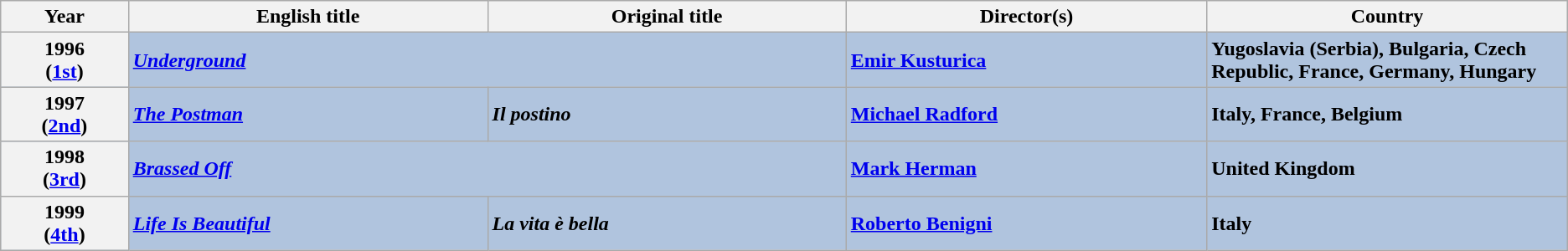<table class="wikitable">
<tr>
<th width="100">Year</th>
<th width="300">English title</th>
<th width="300">Original title</th>
<th width="300">Director(s)</th>
<th width="300">Country</th>
</tr>
<tr style="background:#B0C4DE;">
<th align="center">1996<br>(<a href='#'>1st</a>)</th>
<td colspan="2"><strong><em><a href='#'>Underground</a></em></strong></td>
<td><strong><a href='#'>Emir Kusturica</a></strong></td>
<td><strong>Yugoslavia (Serbia), Bulgaria, Czech Republic, France, Germany, Hungary</strong></td>
</tr>
<tr style="background:#B0C4DE;">
<th align="center">1997<br>(<a href='#'>2nd</a>)</th>
<td><strong><em><a href='#'>The Postman</a></em></strong></td>
<td><strong><em>Il postino</em></strong></td>
<td><strong><a href='#'>Michael Radford</a></strong></td>
<td><strong>Italy, France, Belgium</strong></td>
</tr>
<tr style="background:#B0C4DE;">
<th align="center">1998<br>(<a href='#'>3rd</a>)</th>
<td colspan="2"><strong><em><a href='#'>Brassed Off</a></em></strong></td>
<td><strong><a href='#'>Mark Herman</a></strong></td>
<td><strong>United Kingdom</strong></td>
</tr>
<tr style="background:#B0C4DE;">
<th align="center">1999<br>(<a href='#'>4th</a>)</th>
<td><strong><em><a href='#'>Life Is Beautiful</a></em></strong></td>
<td><strong><em>La vita è bella</em></strong></td>
<td><strong><a href='#'>Roberto Benigni</a></strong></td>
<td><strong>Italy</strong></td>
</tr>
</table>
